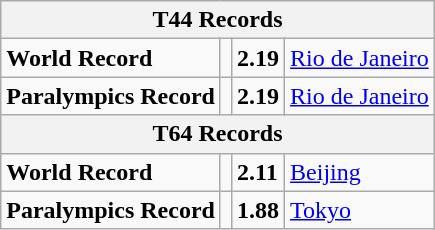<table class="wikitable">
<tr>
<th colspan="4">T44  Records</th>
</tr>
<tr>
<td><strong>World Record</strong></td>
<td></td>
<td><strong>2.19</strong></td>
<td> <a href='#'>Rio de Janeiro</a></td>
</tr>
<tr>
<td><strong>Paralympics Record</strong></td>
<td></td>
<td><strong>2.19</strong></td>
<td> <a href='#'>Rio de Janeiro</a></td>
</tr>
<tr>
<th colspan="4">T64 Records</th>
</tr>
<tr>
<td><strong>World Record</strong></td>
<td></td>
<td><strong>2.11</strong></td>
<td> <a href='#'>Beijing</a></td>
</tr>
<tr>
<td><strong>Paralympics Record</strong></td>
<td></td>
<td><strong>1.88</strong></td>
<td> <a href='#'>Tokyo</a></td>
</tr>
</table>
